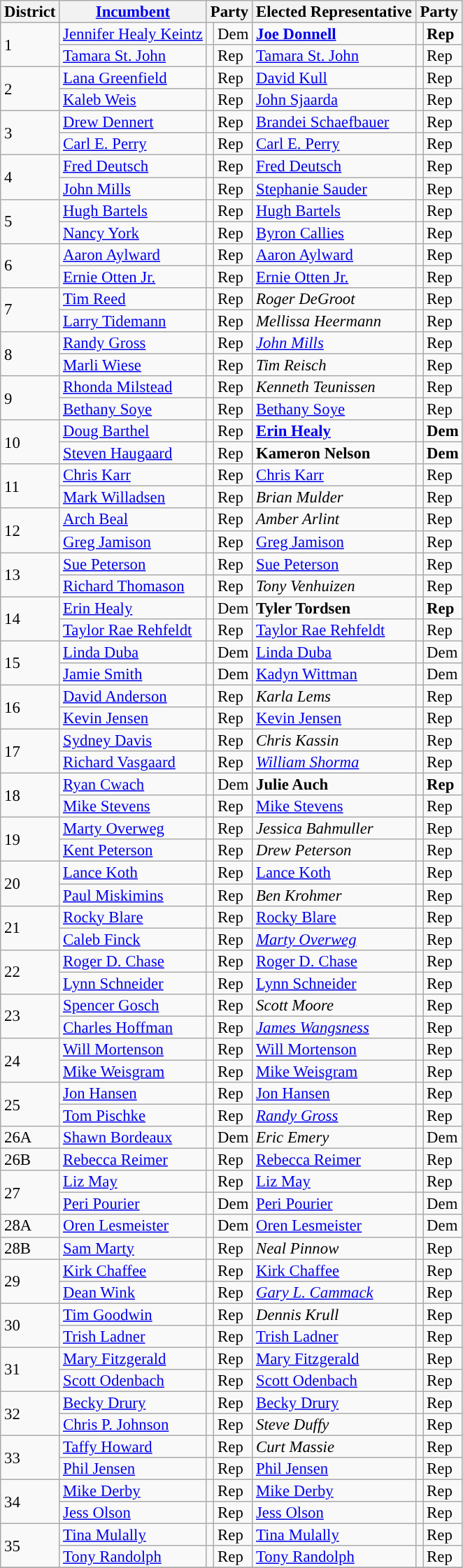<table class="sortable wikitable" style="font-size:95%;line-height:14px;">
<tr>
<th>District</th>
<th class="unsortable"><a href='#'>Incumbent</a></th>
<th colspan="2">Party</th>
<th class="unsortable">Elected Representative</th>
<th colspan="2">Party</th>
</tr>
<tr>
<td rowspan=2>1</td>
<td><a href='#'>Jennifer Healy Keintz</a></td>
<td style="background:"></td>
<td>Dem</td>
<td><strong><a href='#'>Joe Donnell</a></strong></td>
<td style="background:"></td>
<td><strong>Rep</strong></td>
</tr>
<tr>
<td><a href='#'>Tamara St. John</a></td>
<td style="background:"></td>
<td>Rep</td>
<td><a href='#'>Tamara St. John</a></td>
<td style="background:"></td>
<td>Rep</td>
</tr>
<tr>
<td rowspan=2>2</td>
<td><a href='#'>Lana Greenfield</a></td>
<td style="background:"></td>
<td>Rep</td>
<td><a href='#'>David Kull</a></td>
<td style="background:"></td>
<td>Rep</td>
</tr>
<tr>
<td><a href='#'>Kaleb Weis</a></td>
<td style="background:"></td>
<td>Rep</td>
<td><a href='#'>John Sjaarda</a></td>
<td style="background:"></td>
<td>Rep</td>
</tr>
<tr>
<td rowspan=2>3</td>
<td><a href='#'>Drew Dennert</a></td>
<td style="background:"></td>
<td>Rep</td>
<td><a href='#'>Brandei Schaefbauer</a></td>
<td style="background:"></td>
<td>Rep</td>
</tr>
<tr>
<td><a href='#'>Carl E. Perry</a></td>
<td style="background:"></td>
<td>Rep</td>
<td><a href='#'>Carl E. Perry</a></td>
<td style="background:"></td>
<td>Rep</td>
</tr>
<tr>
<td rowspan=2>4</td>
<td><a href='#'>Fred Deutsch</a></td>
<td style="background:"></td>
<td>Rep</td>
<td><a href='#'>Fred Deutsch</a></td>
<td style="background:"></td>
<td>Rep</td>
</tr>
<tr>
<td><a href='#'>John Mills</a></td>
<td style="background:"></td>
<td>Rep</td>
<td><a href='#'>Stephanie Sauder</a></td>
<td style="background:"></td>
<td>Rep</td>
</tr>
<tr>
<td rowspan=2>5</td>
<td><a href='#'>Hugh Bartels</a></td>
<td style="background:"></td>
<td>Rep</td>
<td><a href='#'>Hugh Bartels</a></td>
<td style="background:"></td>
<td>Rep</td>
</tr>
<tr>
<td><a href='#'>Nancy York</a></td>
<td style="background:"></td>
<td>Rep</td>
<td><a href='#'>Byron Callies</a></td>
<td style="background:"></td>
<td>Rep</td>
</tr>
<tr>
<td rowspan=2>6</td>
<td><a href='#'>Aaron Aylward</a></td>
<td style="background:"></td>
<td>Rep</td>
<td><a href='#'>Aaron Aylward</a></td>
<td style="background:"></td>
<td>Rep</td>
</tr>
<tr>
<td><a href='#'>Ernie Otten Jr.</a></td>
<td style="background:"></td>
<td>Rep</td>
<td><a href='#'>Ernie Otten Jr.</a></td>
<td style="background:"></td>
<td>Rep</td>
</tr>
<tr>
<td rowspan=2>7</td>
<td><a href='#'>Tim Reed</a></td>
<td style="background:"></td>
<td>Rep</td>
<td><em>Roger DeGroot</em></td>
<td style="background:"></td>
<td>Rep</td>
</tr>
<tr>
<td><a href='#'>Larry Tidemann</a></td>
<td style="background:"></td>
<td>Rep</td>
<td><em>Mellissa Heermann</em></td>
<td style="background:"></td>
<td>Rep</td>
</tr>
<tr>
<td rowspan=2>8</td>
<td><a href='#'>Randy Gross</a></td>
<td style="background:"></td>
<td>Rep</td>
<td><em><a href='#'>John Mills</a></em></td>
<td style="background:"></td>
<td>Rep</td>
</tr>
<tr>
<td><a href='#'>Marli Wiese</a></td>
<td style="background:"></td>
<td>Rep</td>
<td><em>Tim Reisch</em></td>
<td style="background:"></td>
<td>Rep</td>
</tr>
<tr>
<td rowspan=2>9</td>
<td><a href='#'>Rhonda Milstead</a></td>
<td style="background:"></td>
<td>Rep</td>
<td><em>Kenneth Teunissen</em></td>
<td style="background:"></td>
<td>Rep</td>
</tr>
<tr>
<td><a href='#'>Bethany Soye</a></td>
<td style="background:"></td>
<td>Rep</td>
<td><a href='#'>Bethany Soye</a></td>
<td style="background:"></td>
<td>Rep</td>
</tr>
<tr>
<td rowspan=2>10</td>
<td><a href='#'>Doug Barthel</a></td>
<td style="background:"></td>
<td>Rep</td>
<td><strong><a href='#'>Erin Healy</a></strong></td>
<td style="background:"></td>
<td><strong>Dem</strong></td>
</tr>
<tr>
<td><a href='#'>Steven Haugaard</a></td>
<td style="background:"></td>
<td>Rep</td>
<td><strong>Kameron Nelson</strong></td>
<td style="background:"></td>
<td><strong>Dem</strong></td>
</tr>
<tr>
<td rowspan=2>11</td>
<td><a href='#'>Chris Karr</a></td>
<td style="background:"></td>
<td>Rep</td>
<td><a href='#'>Chris Karr</a></td>
<td style="background:"></td>
<td>Rep</td>
</tr>
<tr>
<td><a href='#'>Mark Willadsen</a></td>
<td style="background:"></td>
<td>Rep</td>
<td><em>Brian Mulder</em></td>
<td style="background:"></td>
<td>Rep</td>
</tr>
<tr>
<td rowspan=2>12</td>
<td><a href='#'>Arch Beal</a></td>
<td style="background:"></td>
<td>Rep</td>
<td><em>Amber Arlint</em></td>
<td style="background:"></td>
<td>Rep</td>
</tr>
<tr>
<td><a href='#'>Greg Jamison</a></td>
<td style="background:"></td>
<td>Rep</td>
<td><a href='#'>Greg Jamison</a></td>
<td style="background:"></td>
<td>Rep</td>
</tr>
<tr>
<td rowspan=2>13</td>
<td><a href='#'>Sue Peterson</a></td>
<td style="background:"></td>
<td>Rep</td>
<td><a href='#'>Sue Peterson</a></td>
<td style="background:"></td>
<td>Rep</td>
</tr>
<tr>
<td><a href='#'>Richard Thomason</a></td>
<td style="background:"></td>
<td>Rep</td>
<td><em>Tony Venhuizen</em></td>
<td style="background:"></td>
<td>Rep</td>
</tr>
<tr>
<td rowspan=2>14</td>
<td><a href='#'>Erin Healy</a></td>
<td style="background:"></td>
<td>Dem</td>
<td><strong>Tyler Tordsen</strong></td>
<td style="background:"></td>
<td><strong>Rep</strong></td>
</tr>
<tr>
<td><a href='#'>Taylor Rae Rehfeldt</a></td>
<td style="background:"></td>
<td>Rep</td>
<td><a href='#'>Taylor Rae Rehfeldt</a></td>
<td style="background:"></td>
<td>Rep</td>
</tr>
<tr>
<td rowspan=2>15</td>
<td><a href='#'>Linda Duba</a></td>
<td style="background:"></td>
<td>Dem</td>
<td><a href='#'>Linda Duba</a></td>
<td style="background:"></td>
<td>Dem</td>
</tr>
<tr>
<td><a href='#'>Jamie Smith</a></td>
<td style="background:"></td>
<td>Dem</td>
<td><a href='#'>Kadyn Wittman</a></td>
<td style="background:"></td>
<td>Dem</td>
</tr>
<tr>
<td rowspan=2>16</td>
<td><a href='#'>David Anderson</a></td>
<td style="background:"></td>
<td>Rep</td>
<td><em>Karla Lems</em></td>
<td style="background:"></td>
<td>Rep</td>
</tr>
<tr>
<td><a href='#'>Kevin Jensen</a></td>
<td style="background:"></td>
<td>Rep</td>
<td><a href='#'>Kevin Jensen</a></td>
<td style="background:"></td>
<td>Rep</td>
</tr>
<tr>
<td rowspan=2>17</td>
<td><a href='#'>Sydney Davis</a></td>
<td style="background:"></td>
<td>Rep</td>
<td><em>Chris Kassin</em></td>
<td style="background:"></td>
<td>Rep</td>
</tr>
<tr>
<td><a href='#'>Richard Vasgaard</a></td>
<td style="background:"></td>
<td>Rep</td>
<td><em><a href='#'>William Shorma</a></em></td>
<td style="background:"></td>
<td>Rep</td>
</tr>
<tr>
<td rowspan=2>18</td>
<td><a href='#'>Ryan Cwach</a></td>
<td style="background:"></td>
<td>Dem</td>
<td><strong>Julie Auch</strong></td>
<td style="background:"></td>
<td><strong>Rep</strong></td>
</tr>
<tr>
<td><a href='#'>Mike Stevens</a></td>
<td style="background:"></td>
<td>Rep</td>
<td><a href='#'>Mike Stevens</a></td>
<td style="background:"></td>
<td>Rep</td>
</tr>
<tr>
<td rowspan=2>19</td>
<td><a href='#'>Marty Overweg</a></td>
<td style="background:"></td>
<td>Rep</td>
<td><em>Jessica Bahmuller</em></td>
<td style="background:"></td>
<td>Rep</td>
</tr>
<tr>
<td><a href='#'>Kent Peterson</a></td>
<td style="background:"></td>
<td>Rep</td>
<td><em>Drew Peterson</em></td>
<td style="background:"></td>
<td>Rep</td>
</tr>
<tr>
<td rowspan=2>20</td>
<td><a href='#'>Lance Koth</a></td>
<td style="background:"></td>
<td>Rep</td>
<td><a href='#'>Lance Koth</a></td>
<td style="background:"></td>
<td>Rep</td>
</tr>
<tr>
<td><a href='#'>Paul Miskimins</a></td>
<td style="background:"></td>
<td>Rep</td>
<td><em>Ben Krohmer</em></td>
<td style="background:"></td>
<td>Rep</td>
</tr>
<tr>
<td rowspan=2>21</td>
<td><a href='#'>Rocky Blare</a></td>
<td style="background:"></td>
<td>Rep</td>
<td><a href='#'>Rocky Blare</a></td>
<td style="background:"></td>
<td>Rep</td>
</tr>
<tr>
<td><a href='#'>Caleb Finck</a></td>
<td style="background:"></td>
<td>Rep</td>
<td><em><a href='#'>Marty Overweg</a></em></td>
<td style="background:"></td>
<td>Rep</td>
</tr>
<tr>
<td rowspan=2>22</td>
<td><a href='#'>Roger D. Chase</a></td>
<td style="background:"></td>
<td>Rep</td>
<td><a href='#'>Roger D. Chase</a></td>
<td style="background:"></td>
<td>Rep</td>
</tr>
<tr>
<td><a href='#'>Lynn Schneider</a></td>
<td style="background:"></td>
<td>Rep</td>
<td><a href='#'>Lynn Schneider</a></td>
<td style="background:"></td>
<td>Rep</td>
</tr>
<tr>
<td rowspan=2>23</td>
<td><a href='#'>Spencer Gosch</a></td>
<td style="background:"></td>
<td>Rep</td>
<td><em>Scott Moore</em></td>
<td style="background:"></td>
<td>Rep</td>
</tr>
<tr>
<td><a href='#'>Charles Hoffman</a></td>
<td style="background:"></td>
<td>Rep</td>
<td><em><a href='#'>James Wangsness</a></em></td>
<td style="background:"></td>
<td>Rep</td>
</tr>
<tr>
<td rowspan=2>24</td>
<td><a href='#'>Will Mortenson</a></td>
<td style="background:"></td>
<td>Rep</td>
<td><a href='#'>Will Mortenson</a></td>
<td style="background:"></td>
<td>Rep</td>
</tr>
<tr>
<td><a href='#'>Mike Weisgram</a></td>
<td style="background:"></td>
<td>Rep</td>
<td><a href='#'>Mike Weisgram</a></td>
<td style="background:"></td>
<td>Rep</td>
</tr>
<tr>
<td rowspan=2>25</td>
<td><a href='#'>Jon Hansen</a></td>
<td style="background:"></td>
<td>Rep</td>
<td><a href='#'>Jon Hansen</a></td>
<td style="background:"></td>
<td>Rep</td>
</tr>
<tr>
<td><a href='#'>Tom Pischke</a></td>
<td style="background:"></td>
<td>Rep</td>
<td><em><a href='#'>Randy Gross</a></em></td>
<td style="background:"></td>
<td>Rep</td>
</tr>
<tr>
<td rowspan=1>26A</td>
<td><a href='#'>Shawn Bordeaux</a></td>
<td style="background:"></td>
<td>Dem</td>
<td><em>Eric Emery</em></td>
<td style="background:"></td>
<td>Dem</td>
</tr>
<tr>
<td rowspan=1>26B</td>
<td><a href='#'>Rebecca Reimer</a></td>
<td style="background:"></td>
<td>Rep</td>
<td><a href='#'>Rebecca Reimer</a></td>
<td style="background:"></td>
<td>Rep</td>
</tr>
<tr>
<td rowspan=2>27</td>
<td><a href='#'>Liz May</a></td>
<td style="background:"></td>
<td>Rep</td>
<td><a href='#'>Liz May</a></td>
<td style="background:"></td>
<td>Rep</td>
</tr>
<tr>
<td><a href='#'>Peri Pourier</a></td>
<td style="background:"></td>
<td>Dem</td>
<td><a href='#'>Peri Pourier</a></td>
<td style="background:"></td>
<td>Dem</td>
</tr>
<tr>
<td rowspan=1>28A</td>
<td><a href='#'>Oren Lesmeister</a></td>
<td style="background:"></td>
<td>Dem</td>
<td><a href='#'>Oren Lesmeister</a></td>
<td style="background:"></td>
<td>Dem</td>
</tr>
<tr>
<td rowspan=1>28B</td>
<td><a href='#'>Sam Marty</a></td>
<td style="background:"></td>
<td>Rep</td>
<td><em>Neal Pinnow</em></td>
<td style="background:"></td>
<td>Rep</td>
</tr>
<tr>
<td rowspan=2>29</td>
<td><a href='#'>Kirk Chaffee</a></td>
<td style="background:"></td>
<td>Rep</td>
<td><a href='#'>Kirk Chaffee</a></td>
<td style="background:"></td>
<td>Rep</td>
</tr>
<tr>
<td><a href='#'>Dean Wink</a></td>
<td style="background:"></td>
<td>Rep</td>
<td><em><a href='#'>Gary L. Cammack</a></em></td>
<td style="background:"></td>
<td>Rep</td>
</tr>
<tr>
<td rowspan=2>30</td>
<td><a href='#'>Tim Goodwin</a></td>
<td style="background:"></td>
<td>Rep</td>
<td><em>Dennis Krull</em></td>
<td style="background:"></td>
<td>Rep</td>
</tr>
<tr>
<td><a href='#'>Trish Ladner</a></td>
<td style="background:"></td>
<td>Rep</td>
<td><a href='#'>Trish Ladner</a></td>
<td style="background:"></td>
<td>Rep</td>
</tr>
<tr>
<td rowspan=2>31</td>
<td><a href='#'>Mary Fitzgerald</a></td>
<td style="background:"></td>
<td>Rep</td>
<td><a href='#'>Mary Fitzgerald</a></td>
<td style="background:"></td>
<td>Rep</td>
</tr>
<tr>
<td><a href='#'>Scott Odenbach</a></td>
<td style="background:"></td>
<td>Rep</td>
<td><a href='#'>Scott Odenbach</a></td>
<td style="background:"></td>
<td>Rep</td>
</tr>
<tr>
<td rowspan=2>32</td>
<td><a href='#'>Becky Drury</a></td>
<td style="background:"></td>
<td>Rep</td>
<td><a href='#'>Becky Drury</a></td>
<td style="background:"></td>
<td>Rep</td>
</tr>
<tr>
<td><a href='#'>Chris P. Johnson</a></td>
<td style="background:"></td>
<td>Rep</td>
<td><em>Steve Duffy</em></td>
<td style="background:"></td>
<td>Rep</td>
</tr>
<tr>
<td rowspan=2>33</td>
<td><a href='#'>Taffy Howard</a></td>
<td style="background:"></td>
<td>Rep</td>
<td><em>Curt Massie</em></td>
<td style="background:"></td>
<td>Rep</td>
</tr>
<tr>
<td><a href='#'>Phil Jensen</a></td>
<td style="background:"></td>
<td>Rep</td>
<td><a href='#'>Phil Jensen</a></td>
<td style="background:"></td>
<td>Rep</td>
</tr>
<tr>
<td rowspan=2>34</td>
<td><a href='#'>Mike Derby</a></td>
<td style="background:"></td>
<td>Rep</td>
<td><a href='#'>Mike Derby</a></td>
<td style="background:"></td>
<td>Rep</td>
</tr>
<tr>
<td><a href='#'>Jess Olson</a></td>
<td style="background:"></td>
<td>Rep</td>
<td><a href='#'>Jess Olson</a></td>
<td style="background:"></td>
<td>Rep</td>
</tr>
<tr>
<td rowspan=2>35</td>
<td><a href='#'>Tina Mulally</a></td>
<td style="background:"></td>
<td>Rep</td>
<td><a href='#'>Tina Mulally</a></td>
<td style="background:"></td>
<td>Rep</td>
</tr>
<tr>
<td><a href='#'>Tony Randolph</a></td>
<td style="background:"></td>
<td>Rep</td>
<td><a href='#'>Tony Randolph</a></td>
<td style="background:"></td>
<td>Rep</td>
</tr>
<tr>
</tr>
</table>
